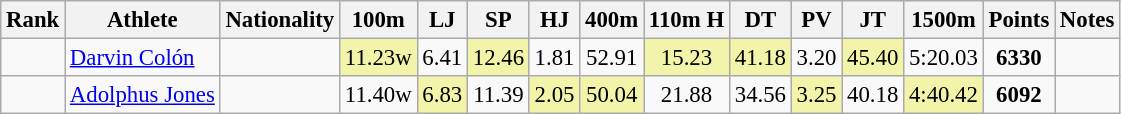<table class="wikitable sortable" style=" text-align:center;font-size:95%">
<tr>
<th>Rank</th>
<th>Athlete</th>
<th>Nationality</th>
<th>100m</th>
<th>LJ</th>
<th>SP</th>
<th>HJ</th>
<th>400m</th>
<th>110m H</th>
<th>DT</th>
<th>PV</th>
<th>JT</th>
<th>1500m</th>
<th>Points</th>
<th>Notes</th>
</tr>
<tr>
<td></td>
<td align=left><a href='#'>Darvin Colón</a></td>
<td align=left></td>
<td bgcolor=#F2F5A9>11.23w</td>
<td>6.41</td>
<td bgcolor=#F2F5A9>12.46</td>
<td>1.81</td>
<td>52.91</td>
<td bgcolor=#F2F5A9>15.23</td>
<td bgcolor=#F2F5A9>41.18</td>
<td>3.20</td>
<td bgcolor=#F2F5A9>45.40</td>
<td>5:20.03</td>
<td><strong>6330</strong></td>
<td></td>
</tr>
<tr>
<td></td>
<td align=left><a href='#'>Adolphus Jones</a></td>
<td align=left></td>
<td>11.40w</td>
<td bgcolor=#F2F5A9>6.83</td>
<td>11.39</td>
<td bgcolor=#F2F5A9>2.05</td>
<td bgcolor=#F2F5A9>50.04</td>
<td>21.88</td>
<td>34.56</td>
<td bgcolor=#F2F5A9>3.25</td>
<td>40.18</td>
<td bgcolor=#F2F5A9>4:40.42</td>
<td><strong>6092</strong></td>
<td></td>
</tr>
</table>
